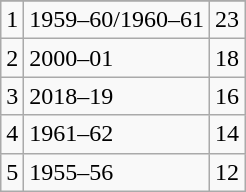<table class="wikitable">
<tr>
</tr>
<tr>
<td>1</td>
<td>1959–60/1960–61</td>
<td>23</td>
</tr>
<tr>
<td>2</td>
<td>2000–01</td>
<td>18</td>
</tr>
<tr>
<td>3</td>
<td>2018–19</td>
<td>16</td>
</tr>
<tr>
<td>4</td>
<td>1961–62</td>
<td>14</td>
</tr>
<tr>
<td>5</td>
<td>1955–56</td>
<td>12</td>
</tr>
</table>
